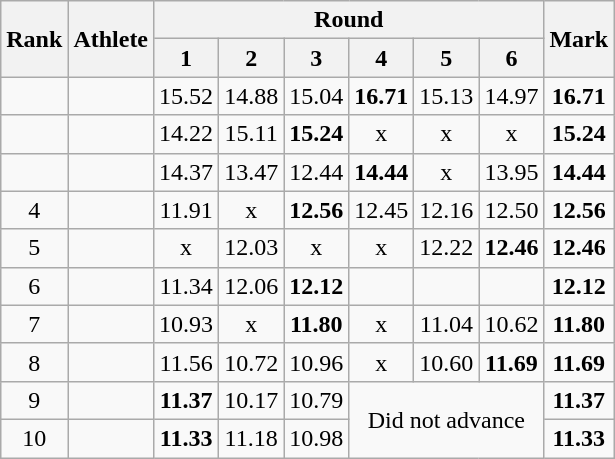<table class="wikitable sortable"  style="text-align:center">
<tr>
<th rowspan=2>Rank</th>
<th rowspan=2>Athlete</th>
<th colspan=6>Round</th>
<th rowspan=2>Mark</th>
</tr>
<tr>
<th>1</th>
<th>2</th>
<th>3</th>
<th>4</th>
<th>5</th>
<th>6</th>
</tr>
<tr>
<td></td>
<td align="left"></td>
<td>15.52</td>
<td>14.88</td>
<td>15.04</td>
<td><strong>16.71</strong></td>
<td>15.13</td>
<td>14.97</td>
<td><strong>16.71</strong></td>
</tr>
<tr>
<td></td>
<td align="left"></td>
<td>14.22</td>
<td>15.11</td>
<td><strong>15.24</strong></td>
<td>x</td>
<td>x</td>
<td>x</td>
<td><strong>15.24</strong></td>
</tr>
<tr>
<td></td>
<td align="left"></td>
<td>14.37</td>
<td>13.47</td>
<td>12.44</td>
<td><strong>14.44</strong></td>
<td>x</td>
<td>13.95</td>
<td><strong>14.44</strong></td>
</tr>
<tr>
<td>4</td>
<td align="left"></td>
<td>11.91</td>
<td>x</td>
<td><strong>12.56</strong></td>
<td>12.45</td>
<td>12.16</td>
<td>12.50</td>
<td><strong>12.56</strong></td>
</tr>
<tr>
<td>5</td>
<td align="left"></td>
<td>x</td>
<td>12.03</td>
<td>x</td>
<td>x</td>
<td>12.22</td>
<td><strong>12.46</strong></td>
<td><strong>12.46</strong></td>
</tr>
<tr>
<td>6</td>
<td align="left"></td>
<td>11.34</td>
<td>12.06</td>
<td><strong>12.12</strong></td>
<td></td>
<td></td>
<td></td>
<td><strong>12.12</strong></td>
</tr>
<tr>
<td>7</td>
<td align="left"></td>
<td>10.93</td>
<td>x</td>
<td><strong>11.80</strong></td>
<td>x</td>
<td>11.04</td>
<td>10.62</td>
<td><strong>11.80</strong></td>
</tr>
<tr>
<td>8</td>
<td align="left"></td>
<td>11.56</td>
<td>10.72</td>
<td>10.96</td>
<td>x</td>
<td>10.60</td>
<td><strong>11.69</strong></td>
<td><strong>11.69</strong></td>
</tr>
<tr>
<td>9</td>
<td align="left"></td>
<td><strong>11.37</strong></td>
<td>10.17</td>
<td>10.79</td>
<td colspan=3 rowspan=2>Did not advance</td>
<td><strong>11.37</strong></td>
</tr>
<tr>
<td>10</td>
<td align="left"></td>
<td><strong>11.33</strong></td>
<td>11.18</td>
<td>10.98</td>
<td><strong>11.33</strong></td>
</tr>
</table>
